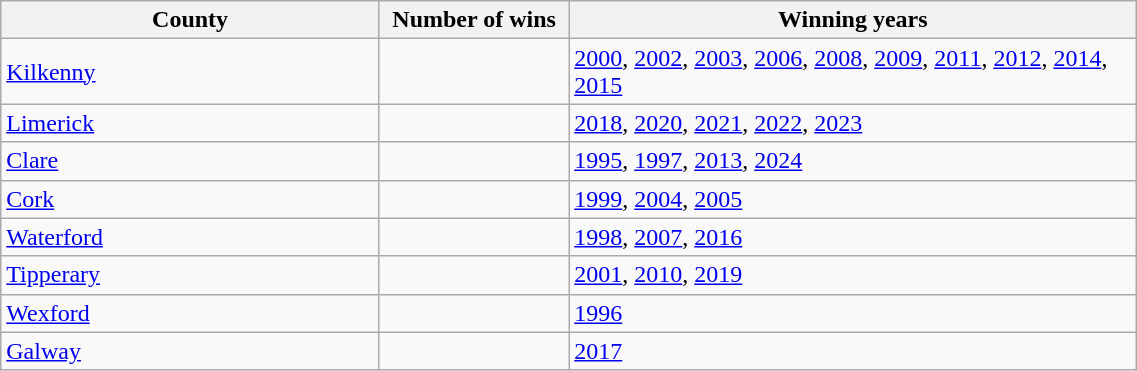<table class="wikitable sortable" style="width:60%">
<tr>
<th Width=20%>County</th>
<th Width=10%>Number of wins</th>
<th Width=30% class="unsortable">Winning years</th>
</tr>
<tr>
<td> <a href='#'>Kilkenny</a></td>
<td></td>
<td><a href='#'>2000</a>, <a href='#'>2002</a>, <a href='#'>2003</a>, <a href='#'>2006</a>, <a href='#'>2008</a>, <a href='#'>2009</a>, <a href='#'>2011</a>, <a href='#'>2012</a>, <a href='#'>2014</a>, <a href='#'>2015</a></td>
</tr>
<tr>
<td> <a href='#'>Limerick</a></td>
<td></td>
<td><a href='#'>2018</a>, <a href='#'>2020</a>, <a href='#'>2021</a>, <a href='#'>2022</a>, <a href='#'>2023</a></td>
</tr>
<tr>
<td> <a href='#'>Clare</a></td>
<td></td>
<td><a href='#'>1995</a>, <a href='#'>1997</a>, <a href='#'>2013</a>, <a href='#'>2024</a></td>
</tr>
<tr>
<td> <a href='#'>Cork</a></td>
<td></td>
<td><a href='#'>1999</a>, <a href='#'>2004</a>, <a href='#'>2005</a></td>
</tr>
<tr>
<td> <a href='#'>Waterford</a></td>
<td></td>
<td><a href='#'>1998</a>, <a href='#'>2007</a>, <a href='#'>2016</a></td>
</tr>
<tr>
<td> <a href='#'>Tipperary</a></td>
<td></td>
<td><a href='#'>2001</a>, <a href='#'>2010</a>, <a href='#'>2019</a></td>
</tr>
<tr>
<td> <a href='#'>Wexford</a></td>
<td></td>
<td><a href='#'>1996</a></td>
</tr>
<tr>
<td> <a href='#'>Galway</a></td>
<td></td>
<td><a href='#'>2017</a></td>
</tr>
</table>
